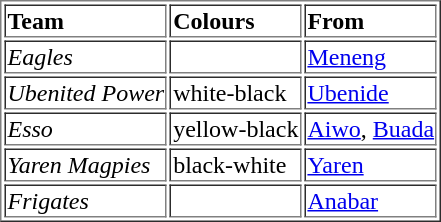<table border=1>
<tr>
<td><strong>Team</strong></td>
<td><strong>Colours</strong></td>
<td><strong>From</strong></td>
</tr>
<tr>
<td><em>Eagles</em></td>
<td></td>
<td><a href='#'>Meneng</a></td>
</tr>
<tr>
<td><em>Ubenited Power</em></td>
<td>white-black</td>
<td><a href='#'>Ubenide</a></td>
</tr>
<tr>
<td><em>Esso</em></td>
<td>yellow-black</td>
<td><a href='#'>Aiwo</a>, <a href='#'>Buada</a></td>
</tr>
<tr>
<td><em>Yaren Magpies</em></td>
<td>black-white</td>
<td><a href='#'>Yaren</a></td>
</tr>
<tr>
<td><em>Frigates</em></td>
<td></td>
<td><a href='#'>Anabar</a></td>
</tr>
</table>
